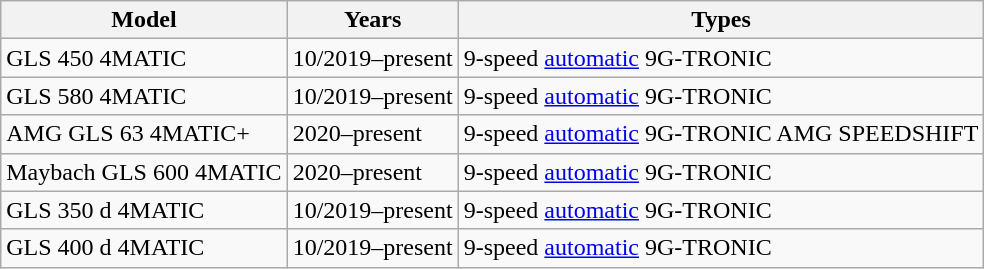<table class=wikitable>
<tr>
<th>Model</th>
<th>Years</th>
<th>Types</th>
</tr>
<tr>
<td>GLS 450 4MATIC</td>
<td>10/2019–present</td>
<td>9-speed <a href='#'>automatic</a> 9G-TRONIC</td>
</tr>
<tr>
<td>GLS 580 4MATIC</td>
<td>10/2019–present</td>
<td>9-speed <a href='#'>automatic</a> 9G-TRONIC</td>
</tr>
<tr>
<td>AMG GLS 63 4MATIC+</td>
<td>2020–present</td>
<td>9-speed <a href='#'>automatic</a> 9G-TRONIC AMG SPEEDSHIFT</td>
</tr>
<tr>
<td>Maybach GLS 600 4MATIC</td>
<td>2020–present</td>
<td>9-speed <a href='#'>automatic</a> 9G-TRONIC</td>
</tr>
<tr>
<td>GLS 350 d 4MATIC</td>
<td>10/2019–present</td>
<td>9-speed <a href='#'>automatic</a> 9G-TRONIC</td>
</tr>
<tr>
<td>GLS 400 d 4MATIC</td>
<td>10/2019–present</td>
<td>9-speed <a href='#'>automatic</a> 9G-TRONIC</td>
</tr>
</table>
